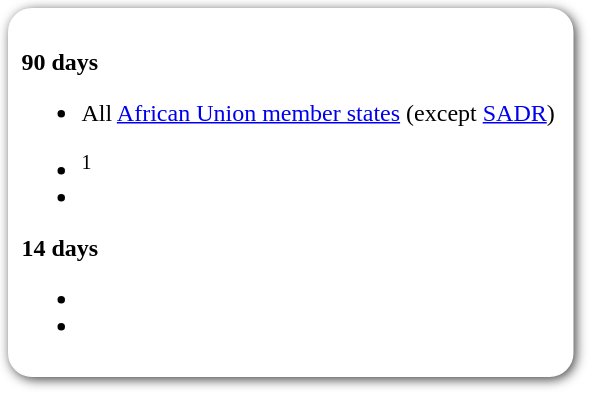<table style=" border-radius:1em; box-shadow: 0.1em 0.1em 0.5em rgba(0,0,0,0.75); background-color: white; border: 1px solid white; padding: 5px;">
<tr style="vertical-align:top;">
<td><br><strong>90 days</strong><ul><li> All <a href='#'>African Union member states</a> (except <a href='#'>SADR</a>)</li></ul><ul><li><sup>1</sup></li><li></li></ul><strong>14 days</strong><ul><li></li><li></li></ul></td>
<td></td>
</tr>
</table>
